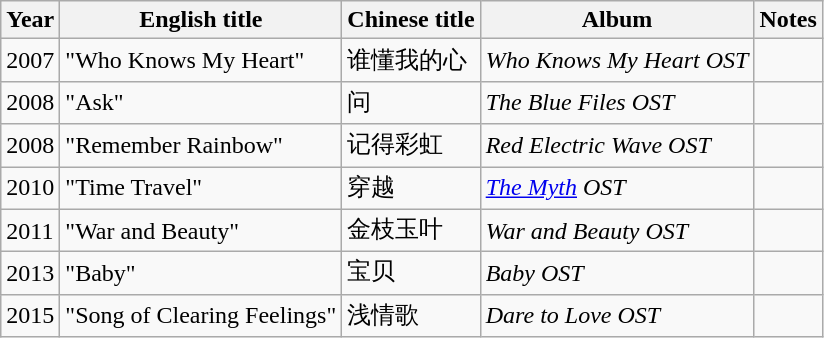<table class="wikitable sortable">
<tr>
<th>Year</th>
<th>English title</th>
<th>Chinese title</th>
<th>Album</th>
<th>Notes</th>
</tr>
<tr>
<td>2007</td>
<td>"Who Knows My Heart"</td>
<td>谁懂我的心</td>
<td><em>Who Knows My Heart OST</em></td>
<td></td>
</tr>
<tr>
<td>2008</td>
<td>"Ask"</td>
<td>问</td>
<td><em>The Blue Files OST</em></td>
<td></td>
</tr>
<tr>
<td>2008</td>
<td>"Remember Rainbow"</td>
<td>记得彩虹</td>
<td><em>Red Electric Wave OST</em></td>
<td></td>
</tr>
<tr>
<td>2010</td>
<td>"Time Travel"</td>
<td>穿越</td>
<td><em><a href='#'>The Myth</a> OST</em></td>
<td></td>
</tr>
<tr>
<td>2011</td>
<td>"War and Beauty"</td>
<td>金枝玉叶</td>
<td><em>War and Beauty OST</em></td>
<td></td>
</tr>
<tr>
<td>2013</td>
<td>"Baby"</td>
<td>宝贝</td>
<td><em>Baby OST</em></td>
<td></td>
</tr>
<tr>
<td>2015</td>
<td>"Song of Clearing Feelings"</td>
<td>浅情歌</td>
<td><em>Dare to Love OST</em></td>
<td></td>
</tr>
</table>
